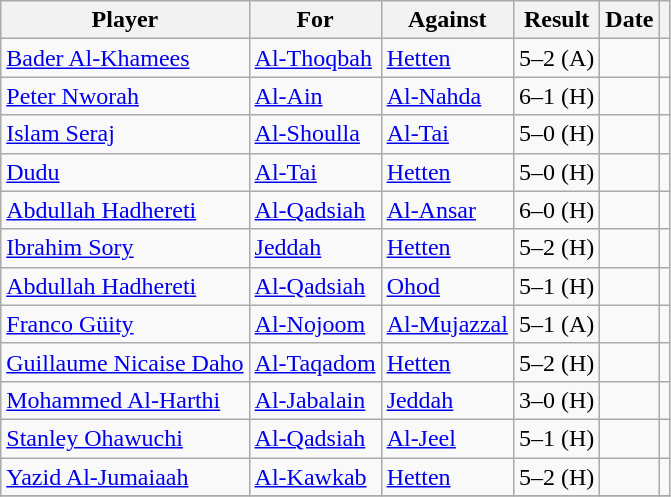<table class="wikitable">
<tr>
<th>Player</th>
<th>For</th>
<th>Against</th>
<th style="text-align:center">Result</th>
<th>Date</th>
<th></th>
</tr>
<tr>
<td> <a href='#'>Bader Al-Khamees</a></td>
<td><a href='#'>Al-Thoqbah</a></td>
<td><a href='#'>Hetten</a></td>
<td style="text-align:center;">5–2 (A)</td>
<td></td>
<td></td>
</tr>
<tr>
<td> <a href='#'>Peter Nworah</a></td>
<td><a href='#'>Al-Ain</a></td>
<td><a href='#'>Al-Nahda</a></td>
<td style="text-align:center;">6–1 (H)</td>
<td></td>
<td></td>
</tr>
<tr>
<td> <a href='#'>Islam Seraj</a></td>
<td><a href='#'>Al-Shoulla</a></td>
<td><a href='#'>Al-Tai</a></td>
<td style="text-align:center;">5–0 (H)</td>
<td></td>
<td></td>
</tr>
<tr>
<td> <a href='#'>Dudu</a></td>
<td><a href='#'>Al-Tai</a></td>
<td><a href='#'>Hetten</a></td>
<td style="text-align:center;">5–0 (H)</td>
<td></td>
<td></td>
</tr>
<tr>
<td> <a href='#'>Abdullah Hadhereti</a></td>
<td><a href='#'>Al-Qadsiah</a></td>
<td><a href='#'>Al-Ansar</a></td>
<td style="text-align:center;">6–0 (H)</td>
<td></td>
<td></td>
</tr>
<tr>
<td> <a href='#'>Ibrahim Sory</a></td>
<td><a href='#'>Jeddah</a></td>
<td><a href='#'>Hetten</a></td>
<td style="text-align:center;">5–2 (H)</td>
<td></td>
<td></td>
</tr>
<tr>
<td> <a href='#'>Abdullah Hadhereti</a></td>
<td><a href='#'>Al-Qadsiah</a></td>
<td><a href='#'>Ohod</a></td>
<td style="text-align:center;">5–1 (H)</td>
<td></td>
<td></td>
</tr>
<tr>
<td> <a href='#'>Franco Güity</a></td>
<td><a href='#'>Al-Nojoom</a></td>
<td><a href='#'>Al-Mujazzal</a></td>
<td style="text-align:center;">5–1 (A)</td>
<td></td>
<td></td>
</tr>
<tr>
<td> <a href='#'>Guillaume Nicaise Daho</a></td>
<td><a href='#'>Al-Taqadom</a></td>
<td><a href='#'>Hetten</a></td>
<td style="text-align:center;">5–2 (H)</td>
<td></td>
<td></td>
</tr>
<tr>
<td> <a href='#'>Mohammed Al-Harthi</a></td>
<td><a href='#'>Al-Jabalain</a></td>
<td><a href='#'>Jeddah</a></td>
<td style="text-align:center;">3–0 (H)</td>
<td></td>
<td></td>
</tr>
<tr>
<td> <a href='#'>Stanley Ohawuchi</a></td>
<td><a href='#'>Al-Qadsiah</a></td>
<td><a href='#'>Al-Jeel</a></td>
<td style="text-align:center;">5–1 (H)</td>
<td></td>
<td></td>
</tr>
<tr>
<td> <a href='#'>Yazid Al-Jumaiaah</a></td>
<td><a href='#'>Al-Kawkab</a></td>
<td><a href='#'>Hetten</a></td>
<td style="text-align:center;">5–2 (H)</td>
<td></td>
<td></td>
</tr>
<tr>
</tr>
</table>
